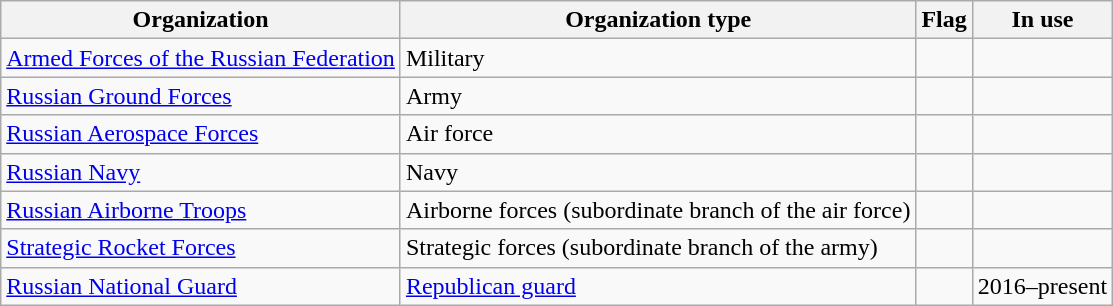<table class="wikitable">
<tr>
<th>Organization</th>
<th>Organization type</th>
<th>Flag</th>
<th>In use</th>
</tr>
<tr>
<td><a href='#'>Armed Forces of the Russian Federation</a></td>
<td>Military</td>
<td></td>
<td></td>
</tr>
<tr>
<td><a href='#'>Russian Ground Forces</a></td>
<td>Army</td>
<td></td>
<td></td>
</tr>
<tr>
<td><a href='#'>Russian Aerospace Forces</a></td>
<td>Air force</td>
<td></td>
<td></td>
</tr>
<tr>
<td><a href='#'>Russian Navy</a></td>
<td>Navy</td>
<td></td>
<td></td>
</tr>
<tr>
<td><a href='#'>Russian Airborne Troops</a></td>
<td>Airborne forces (subordinate branch of the air force)</td>
<td></td>
<td></td>
</tr>
<tr>
<td><a href='#'>Strategic Rocket Forces</a></td>
<td>Strategic forces (subordinate branch of the army)</td>
<td></td>
<td></td>
</tr>
<tr>
<td><a href='#'>Russian National Guard</a></td>
<td><a href='#'>Republican guard</a></td>
<td></td>
<td>2016–present</td>
</tr>
</table>
